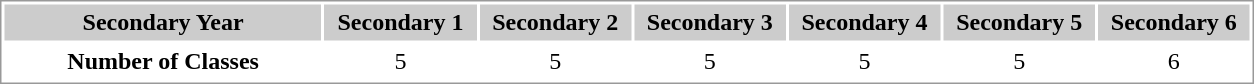<table border="0"  cellpadding="3px" style="border: 1px solid #999; background-color:#FFFFFF; ">
<tr align="center" bgcolor="#cccccc">
<th align ="center" width="23%"><strong>Secondary Year</strong></th>
<th align ="center" width="11%">Secondary 1</th>
<th align ="center" width="11%">Secondary 2</th>
<th align ="center" width="11%">Secondary 3</th>
<th align ="center" width="11%">Secondary 4</th>
<th align ="center" width="11%">Secondary 5</th>
<th align ="center" width="11%">Secondary 6</th>
</tr>
<tr ---->
<td align ="center"><strong>Number of Classes</strong></td>
<td align ="center">5</td>
<td align ="center">5</td>
<td align ="center">5</td>
<td align ="center">5</td>
<td align ="center">5</td>
<td align ="center">6</td>
</tr>
</table>
